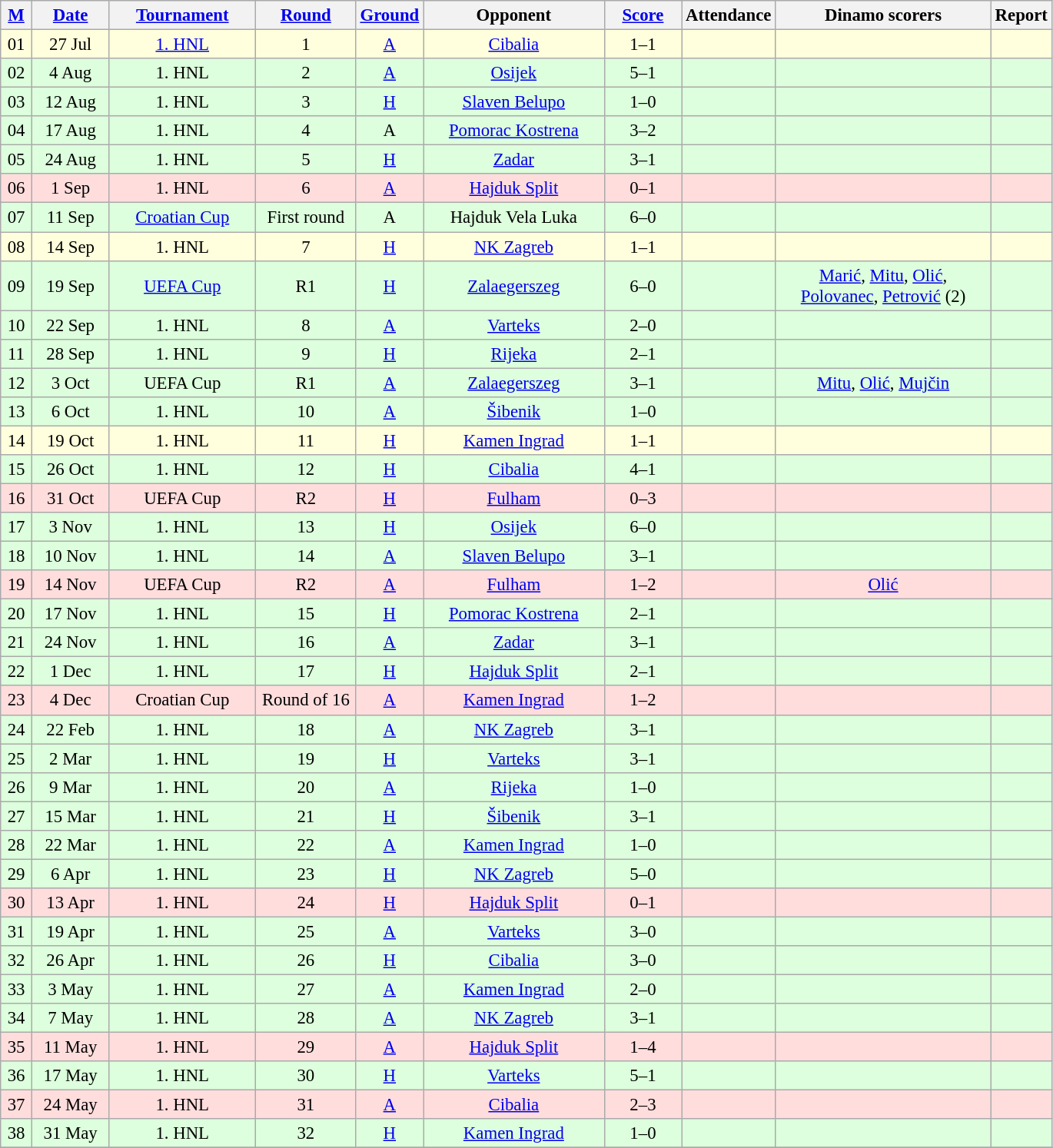<table class="wikitable sortable" style="text-align: center; font-size:95%;">
<tr>
<th width="20"><a href='#'>M</a></th>
<th width="60"><a href='#'>Date</a><br></th>
<th width="120"><a href='#'>Tournament</a><br></th>
<th width="80"><a href='#'>Round</a><br></th>
<th width="20"><a href='#'>Ground</a><br></th>
<th width="150">Opponent<br></th>
<th width="60"><a href='#'>Score</a><br></th>
<th width="40">Attendance<br></th>
<th width="180">Dinamo scorers</th>
<th>Report</th>
</tr>
<tr bgcolor="#ffffdd">
<td>01</td>
<td>27 Jul</td>
<td><a href='#'>1. HNL</a></td>
<td>1</td>
<td><a href='#'>A</a></td>
<td><a href='#'>Cibalia</a></td>
<td>1–1</td>
<td></td>
<td></td>
<td></td>
</tr>
<tr bgcolor="#ddffdd">
<td>02</td>
<td>4 Aug</td>
<td>1. HNL</td>
<td>2</td>
<td><a href='#'>A</a></td>
<td><a href='#'>Osijek</a></td>
<td>5–1</td>
<td></td>
<td></td>
<td></td>
</tr>
<tr bgcolor="#ddffdd">
<td>03</td>
<td>12 Aug</td>
<td>1. HNL</td>
<td>3</td>
<td><a href='#'>H</a></td>
<td><a href='#'>Slaven Belupo</a></td>
<td>1–0</td>
<td></td>
<td></td>
<td></td>
</tr>
<tr bgcolor="#ddffdd">
<td>04</td>
<td>17 Aug</td>
<td>1. HNL</td>
<td>4</td>
<td>A</td>
<td><a href='#'>Pomorac Kostrena</a></td>
<td>3–2</td>
<td></td>
<td></td>
<td></td>
</tr>
<tr bgcolor="#ddffdd">
<td>05</td>
<td>24 Aug</td>
<td>1. HNL</td>
<td>5</td>
<td><a href='#'>H</a></td>
<td><a href='#'>Zadar</a></td>
<td>3–1</td>
<td></td>
<td></td>
<td></td>
</tr>
<tr bgcolor="#ffdddd">
<td>06</td>
<td>1 Sep</td>
<td>1. HNL</td>
<td>6</td>
<td><a href='#'>A</a></td>
<td><a href='#'>Hajduk Split</a></td>
<td>0–1</td>
<td></td>
<td></td>
<td></td>
</tr>
<tr bgcolor="#ddffdd">
<td>07</td>
<td>11 Sep</td>
<td><a href='#'>Croatian Cup</a></td>
<td>First round</td>
<td>A</td>
<td>Hajduk Vela Luka</td>
<td>6–0</td>
<td></td>
<td></td>
<td></td>
</tr>
<tr bgcolor="#ffffdd">
<td>08</td>
<td>14 Sep</td>
<td>1. HNL</td>
<td>7</td>
<td><a href='#'>H</a></td>
<td><a href='#'>NK Zagreb</a></td>
<td>1–1</td>
<td></td>
<td></td>
<td></td>
</tr>
<tr bgcolor="#ddffdd">
<td>09</td>
<td>19 Sep</td>
<td><a href='#'>UEFA Cup</a></td>
<td>R1</td>
<td><a href='#'>H</a></td>
<td><a href='#'>Zalaegerszeg</a> </td>
<td>6–0</td>
<td></td>
<td><a href='#'>Marić</a>, <a href='#'>Mitu</a>, <a href='#'>Olić</a>, <a href='#'>Polovanec</a>, <a href='#'>Petrović</a> (2)</td>
<td></td>
</tr>
<tr bgcolor="#ddffdd">
<td>10</td>
<td>22 Sep</td>
<td>1. HNL</td>
<td>8</td>
<td><a href='#'>A</a></td>
<td><a href='#'>Varteks</a></td>
<td>2–0</td>
<td></td>
<td></td>
<td></td>
</tr>
<tr bgcolor="#ddffdd">
<td>11</td>
<td>28 Sep</td>
<td>1. HNL</td>
<td>9</td>
<td><a href='#'>H</a></td>
<td><a href='#'>Rijeka</a></td>
<td>2–1</td>
<td></td>
<td></td>
<td></td>
</tr>
<tr bgcolor="#ddffdd">
<td>12</td>
<td>3 Oct</td>
<td>UEFA Cup</td>
<td>R1</td>
<td><a href='#'>A</a> </td>
<td><a href='#'>Zalaegerszeg</a> </td>
<td>3–1</td>
<td></td>
<td><a href='#'>Mitu</a>, <a href='#'>Olić</a>, <a href='#'>Mujčin</a></td>
<td></td>
</tr>
<tr bgcolor="#ddffdd">
<td>13</td>
<td>6 Oct</td>
<td>1. HNL</td>
<td>10</td>
<td><a href='#'>A</a></td>
<td><a href='#'>Šibenik</a></td>
<td>1–0</td>
<td></td>
<td></td>
<td></td>
</tr>
<tr bgcolor="#ffffdd">
<td>14</td>
<td>19 Oct</td>
<td>1. HNL</td>
<td>11</td>
<td><a href='#'>H</a></td>
<td><a href='#'>Kamen Ingrad</a></td>
<td>1–1</td>
<td></td>
<td></td>
<td></td>
</tr>
<tr bgcolor="#ddffdd">
<td>15</td>
<td>26 Oct</td>
<td>1. HNL</td>
<td>12</td>
<td><a href='#'>H</a></td>
<td><a href='#'>Cibalia</a></td>
<td>4–1</td>
<td></td>
<td></td>
<td></td>
</tr>
<tr bgcolor="#ffdddd">
<td>16</td>
<td>31 Oct</td>
<td>UEFA Cup</td>
<td>R2</td>
<td><a href='#'>H</a></td>
<td><a href='#'>Fulham</a> </td>
<td>0–3</td>
<td></td>
<td></td>
<td></td>
</tr>
<tr bgcolor="#ddffdd">
<td>17</td>
<td>3 Nov</td>
<td>1. HNL</td>
<td>13</td>
<td><a href='#'>H</a></td>
<td><a href='#'>Osijek</a></td>
<td>6–0</td>
<td></td>
<td></td>
<td></td>
</tr>
<tr bgcolor="#ddffdd">
<td>18</td>
<td>10 Nov</td>
<td>1. HNL</td>
<td>14</td>
<td><a href='#'>A</a></td>
<td><a href='#'>Slaven Belupo</a></td>
<td>3–1</td>
<td></td>
<td></td>
<td></td>
</tr>
<tr bgcolor="#ffdddd">
<td>19</td>
<td>14 Nov</td>
<td>UEFA Cup</td>
<td>R2</td>
<td><a href='#'>A</a> </td>
<td><a href='#'>Fulham</a> </td>
<td>1–2</td>
<td></td>
<td><a href='#'>Olić</a></td>
<td></td>
</tr>
<tr bgcolor="#ddffdd">
<td>20</td>
<td>17 Nov</td>
<td>1. HNL</td>
<td>15</td>
<td><a href='#'>H</a></td>
<td><a href='#'>Pomorac Kostrena</a></td>
<td>2–1</td>
<td></td>
<td></td>
<td></td>
</tr>
<tr bgcolor="#ddffdd">
<td>21</td>
<td>24 Nov</td>
<td>1. HNL</td>
<td>16</td>
<td><a href='#'>A</a></td>
<td><a href='#'>Zadar</a></td>
<td>3–1</td>
<td></td>
<td></td>
<td></td>
</tr>
<tr bgcolor="#ddffdd">
<td>22</td>
<td>1 Dec</td>
<td>1. HNL</td>
<td>17</td>
<td><a href='#'>H</a></td>
<td><a href='#'>Hajduk Split</a></td>
<td>2–1</td>
<td></td>
<td></td>
<td></td>
</tr>
<tr bgcolor="#ffdddd">
<td>23</td>
<td>4 Dec</td>
<td>Croatian Cup</td>
<td>Round of 16</td>
<td><a href='#'>A</a></td>
<td><a href='#'>Kamen Ingrad</a></td>
<td>1–2</td>
<td></td>
<td></td>
<td></td>
</tr>
<tr bgcolor="#ddffdd">
<td>24</td>
<td>22 Feb</td>
<td>1. HNL</td>
<td>18</td>
<td><a href='#'>A</a></td>
<td><a href='#'>NK Zagreb</a></td>
<td>3–1</td>
<td></td>
<td></td>
<td></td>
</tr>
<tr bgcolor="#ddffdd">
<td>25</td>
<td>2 Mar</td>
<td>1. HNL</td>
<td>19</td>
<td><a href='#'>H</a></td>
<td><a href='#'>Varteks</a></td>
<td>3–1</td>
<td></td>
<td></td>
<td></td>
</tr>
<tr bgcolor="#ddffdd">
<td>26</td>
<td>9 Mar</td>
<td>1. HNL</td>
<td>20</td>
<td><a href='#'>A</a></td>
<td><a href='#'>Rijeka</a></td>
<td>1–0</td>
<td></td>
<td></td>
<td></td>
</tr>
<tr bgcolor="#ddffdd">
<td>27</td>
<td>15 Mar</td>
<td>1. HNL</td>
<td>21</td>
<td><a href='#'>H</a></td>
<td><a href='#'>Šibenik</a></td>
<td>3–1</td>
<td></td>
<td></td>
<td></td>
</tr>
<tr bgcolor="#ddffdd">
<td>28</td>
<td>22 Mar</td>
<td>1. HNL</td>
<td>22</td>
<td><a href='#'>A</a></td>
<td><a href='#'>Kamen Ingrad</a></td>
<td>1–0</td>
<td></td>
<td></td>
<td></td>
</tr>
<tr bgcolor="#ddffdd">
<td>29</td>
<td>6 Apr</td>
<td>1. HNL</td>
<td>23</td>
<td><a href='#'>H</a></td>
<td><a href='#'>NK Zagreb</a></td>
<td>5–0</td>
<td></td>
<td></td>
<td></td>
</tr>
<tr bgcolor="#ffdddd">
<td>30</td>
<td>13 Apr</td>
<td>1. HNL</td>
<td>24</td>
<td><a href='#'>H</a></td>
<td><a href='#'>Hajduk Split</a></td>
<td>0–1</td>
<td></td>
<td></td>
<td></td>
</tr>
<tr bgcolor="#ddffdd">
<td>31</td>
<td>19 Apr</td>
<td>1. HNL</td>
<td>25</td>
<td><a href='#'>A</a></td>
<td><a href='#'>Varteks</a></td>
<td>3–0</td>
<td></td>
<td></td>
<td></td>
</tr>
<tr bgcolor="#ddffdd">
<td>32</td>
<td>26 Apr</td>
<td>1. HNL</td>
<td>26</td>
<td><a href='#'>H</a></td>
<td><a href='#'>Cibalia</a></td>
<td>3–0</td>
<td></td>
<td></td>
<td></td>
</tr>
<tr bgcolor="#ddffdd">
<td>33</td>
<td>3 May</td>
<td>1. HNL</td>
<td>27</td>
<td><a href='#'>A</a></td>
<td><a href='#'>Kamen Ingrad</a></td>
<td>2–0</td>
<td></td>
<td></td>
<td></td>
</tr>
<tr bgcolor="#ddffdd">
<td>34</td>
<td>7 May</td>
<td>1. HNL</td>
<td>28</td>
<td><a href='#'>A</a></td>
<td><a href='#'>NK Zagreb</a></td>
<td>3–1</td>
<td></td>
<td></td>
<td></td>
</tr>
<tr bgcolor="#ffdddd">
<td>35</td>
<td>11 May</td>
<td>1. HNL</td>
<td>29</td>
<td><a href='#'>A</a></td>
<td><a href='#'>Hajduk Split</a></td>
<td>1–4</td>
<td></td>
<td></td>
<td></td>
</tr>
<tr bgcolor="#ddffdd">
<td>36</td>
<td>17 May</td>
<td>1. HNL</td>
<td>30</td>
<td><a href='#'>H</a></td>
<td><a href='#'>Varteks</a></td>
<td>5–1</td>
<td></td>
<td></td>
<td></td>
</tr>
<tr bgcolor="#ffdddd">
<td>37</td>
<td>24 May</td>
<td>1. HNL</td>
<td>31</td>
<td><a href='#'>A</a></td>
<td><a href='#'>Cibalia</a></td>
<td>2–3</td>
<td></td>
<td></td>
<td></td>
</tr>
<tr bgcolor="#ddffdd">
<td>38</td>
<td>31 May</td>
<td>1. HNL</td>
<td>32</td>
<td><a href='#'>H</a></td>
<td><a href='#'>Kamen Ingrad</a></td>
<td>1–0</td>
<td></td>
<td></td>
<td></td>
</tr>
<tr>
</tr>
</table>
